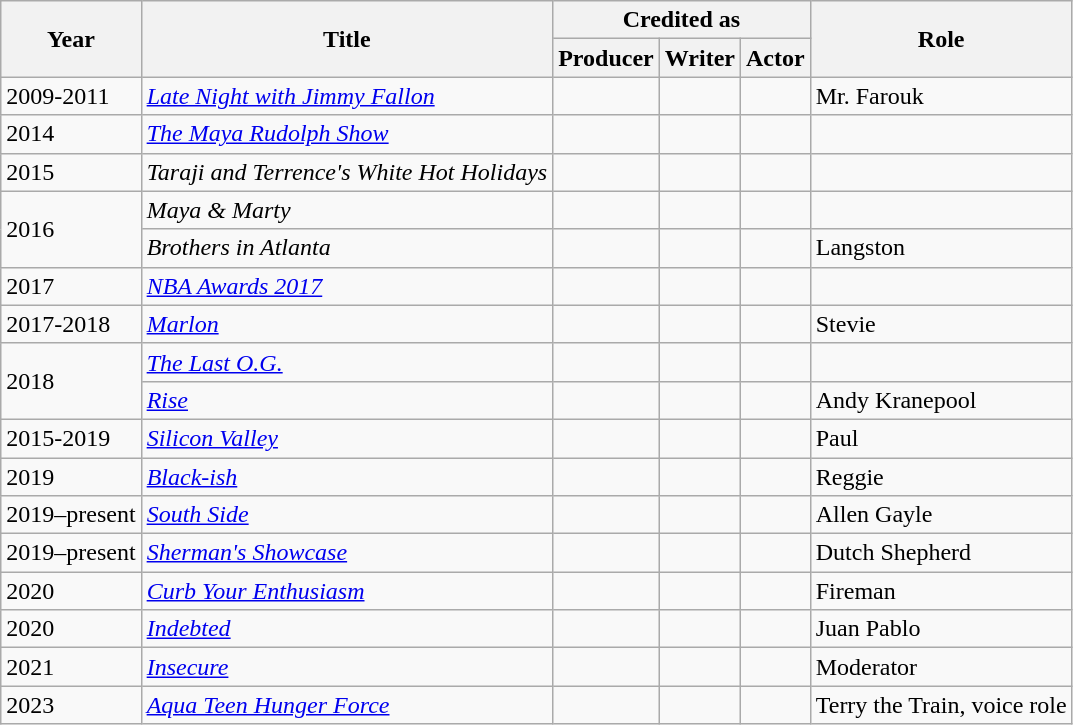<table class="wikitable sortable">
<tr>
<th rowspan="2">Year</th>
<th rowspan="2">Title</th>
<th colspan="3">Credited as</th>
<th rowspan="2">Role</th>
</tr>
<tr>
<th>Producer</th>
<th>Writer</th>
<th>Actor</th>
</tr>
<tr>
<td>2009-2011</td>
<td><em><a href='#'>Late Night with Jimmy Fallon</a></em></td>
<td></td>
<td></td>
<td></td>
<td>Mr. Farouk</td>
</tr>
<tr>
<td>2014</td>
<td><em><a href='#'>The Maya Rudolph Show</a></em></td>
<td></td>
<td></td>
<td></td>
<td></td>
</tr>
<tr>
<td>2015</td>
<td><em>Taraji and Terrence's White Hot Holidays</em></td>
<td></td>
<td></td>
<td></td>
<td></td>
</tr>
<tr>
<td rowspan="2">2016</td>
<td><em>Maya & Marty</em></td>
<td></td>
<td></td>
<td></td>
<td></td>
</tr>
<tr>
<td><em>Brothers in Atlanta</em></td>
<td></td>
<td></td>
<td></td>
<td>Langston</td>
</tr>
<tr>
<td>2017</td>
<td><a href='#'><em>NBA Awards 2017</em></a></td>
<td></td>
<td></td>
<td></td>
<td></td>
</tr>
<tr>
<td>2017-2018</td>
<td><a href='#'><em>Marlon</em></a></td>
<td></td>
<td></td>
<td></td>
<td>Stevie</td>
</tr>
<tr>
<td rowspan="2">2018</td>
<td><em><a href='#'>The Last O.G.</a></em></td>
<td></td>
<td></td>
<td></td>
<td></td>
</tr>
<tr>
<td><a href='#'><em>Rise</em></a></td>
<td></td>
<td></td>
<td></td>
<td>Andy Kranepool</td>
</tr>
<tr>
<td>2015-2019</td>
<td><a href='#'><em>Silicon Valley</em></a></td>
<td></td>
<td></td>
<td></td>
<td>Paul</td>
</tr>
<tr>
<td>2019</td>
<td><em><a href='#'>Black-ish</a></em></td>
<td></td>
<td></td>
<td></td>
<td>Reggie</td>
</tr>
<tr>
<td>2019–present</td>
<td><a href='#'><em>South Side</em></a></td>
<td></td>
<td></td>
<td></td>
<td>Allen Gayle</td>
</tr>
<tr>
<td>2019–present</td>
<td><em><a href='#'>Sherman's Showcase</a></em></td>
<td></td>
<td></td>
<td></td>
<td>Dutch Shepherd</td>
</tr>
<tr>
<td>2020</td>
<td><em><a href='#'>Curb Your Enthusiasm</a></em></td>
<td></td>
<td></td>
<td></td>
<td>Fireman</td>
</tr>
<tr>
<td>2020</td>
<td><em><a href='#'>Indebted</a></em></td>
<td></td>
<td></td>
<td></td>
<td>Juan Pablo</td>
</tr>
<tr>
<td>2021</td>
<td><em><a href='#'>Insecure</a></em></td>
<td></td>
<td></td>
<td></td>
<td>Moderator</td>
</tr>
<tr>
<td>2023</td>
<td><em><a href='#'>Aqua Teen Hunger Force</a></em></td>
<td></td>
<td></td>
<td></td>
<td>Terry the Train, voice role</td>
</tr>
</table>
